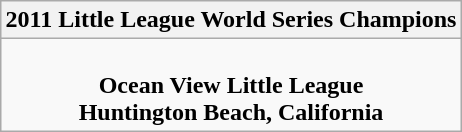<table class="wikitable" style="text-align: center; margin: 0 auto;">
<tr>
<th>2011 Little League World Series Champions</th>
</tr>
<tr>
<td> <br><strong>Ocean View Little League</strong><br><strong>Huntington Beach, California</strong></td>
</tr>
</table>
